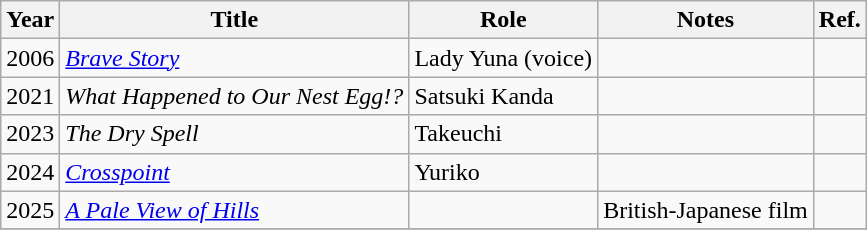<table class="wikitable">
<tr>
<th>Year</th>
<th>Title</th>
<th>Role</th>
<th>Notes</th>
<th>Ref.</th>
</tr>
<tr>
<td>2006</td>
<td><em><a href='#'>Brave Story</a></em></td>
<td>Lady Yuna (voice)</td>
<td></td>
<td></td>
</tr>
<tr>
<td rowspan="1">2021</td>
<td><em>What Happened to Our Nest Egg!?</em></td>
<td>Satsuki Kanda</td>
<td></td>
<td></td>
</tr>
<tr>
<td>2023</td>
<td><em>The Dry Spell</em></td>
<td>Takeuchi</td>
<td></td>
<td></td>
</tr>
<tr>
<td>2024</td>
<td><em><a href='#'>Crosspoint</a></em></td>
<td>Yuriko</td>
<td></td>
<td></td>
</tr>
<tr>
<td>2025</td>
<td><em><a href='#'>A Pale View of Hills</a></em></td>
<td></td>
<td>British-Japanese film</td>
<td></td>
</tr>
<tr>
</tr>
</table>
